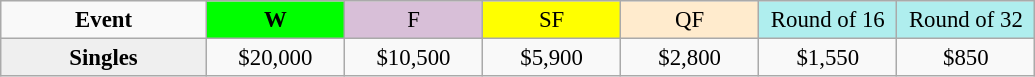<table class=wikitable style=font-size:95%;text-align:center>
<tr>
<td style="width:130px"><strong>Event</strong></td>
<td style="width:85px; background:lime"><strong>W</strong></td>
<td style="width:85px; background:thistle">F</td>
<td style="width:85px; background:#ffff00">SF</td>
<td style="width:85px; background:#ffebcd">QF</td>
<td style="width:85px; background:#afeeee">Round of 16</td>
<td style="width:85px; background:#afeeee">Round of 32</td>
</tr>
<tr>
<th style=background:#efefef>Singles </th>
<td>$20,000</td>
<td>$10,500</td>
<td>$5,900</td>
<td>$2,800</td>
<td>$1,550</td>
<td>$850</td>
</tr>
</table>
